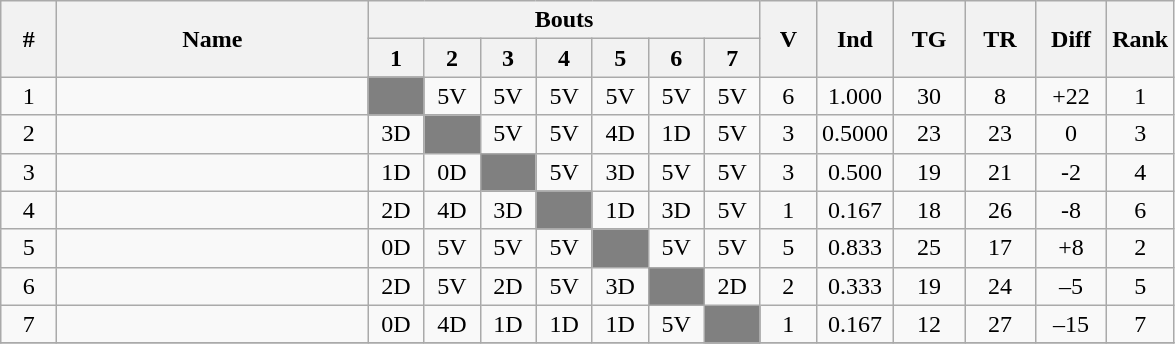<table class="wikitable" style="text-align:center;">
<tr>
<th rowspan=2 width=30>#</th>
<th rowspan=2 width=200>Name</th>
<th colspan=7>Bouts</th>
<th rowspan=2 width=30>V</th>
<th rowspan=2 width=40>Ind</th>
<th rowspan=2 width=40>TG</th>
<th rowspan=2 width=40>TR</th>
<th rowspan=2 width=40>Diff</th>
<th rowspan=2 width=30>Rank</th>
</tr>
<tr>
<th width=30>1</th>
<th width=30>2</th>
<th width=30>3</th>
<th width=30>4</th>
<th width=30>5</th>
<th width=30>6</th>
<th width=30>7</th>
</tr>
<tr>
<td>1</td>
<td align=left></td>
<td bgcolor=grey></td>
<td>5V</td>
<td>5V</td>
<td>5V</td>
<td>5V</td>
<td>5V</td>
<td>5V</td>
<td>6</td>
<td>1.000</td>
<td>30</td>
<td>8</td>
<td>+22</td>
<td>1</td>
</tr>
<tr>
<td>2</td>
<td align=left></td>
<td>3D</td>
<td bgcolor=grey></td>
<td>5V</td>
<td>5V</td>
<td>4D</td>
<td>1D</td>
<td>5V</td>
<td>3</td>
<td>0.5000</td>
<td>23</td>
<td>23</td>
<td>0</td>
<td>3</td>
</tr>
<tr>
<td>3</td>
<td align=left></td>
<td>1D</td>
<td>0D</td>
<td bgcolor=grey></td>
<td>5V</td>
<td>3D</td>
<td>5V</td>
<td>5V</td>
<td>3</td>
<td>0.500</td>
<td>19</td>
<td>21</td>
<td>-2</td>
<td>4</td>
</tr>
<tr>
<td>4</td>
<td align=left></td>
<td>2D</td>
<td>4D</td>
<td>3D</td>
<td bgcolor=grey></td>
<td>1D</td>
<td>3D</td>
<td>5V</td>
<td>1</td>
<td>0.167</td>
<td>18</td>
<td>26</td>
<td>-8</td>
<td>6</td>
</tr>
<tr>
<td>5</td>
<td align=left></td>
<td>0D</td>
<td>5V</td>
<td>5V</td>
<td>5V</td>
<td bgcolor=grey></td>
<td>5V</td>
<td>5V</td>
<td>5</td>
<td>0.833</td>
<td>25</td>
<td>17</td>
<td>+8</td>
<td>2</td>
</tr>
<tr>
<td>6</td>
<td align=left></td>
<td>2D</td>
<td>5V</td>
<td>2D</td>
<td>5V</td>
<td>3D</td>
<td bgcolor=grey></td>
<td>2D</td>
<td>2</td>
<td>0.333</td>
<td>19</td>
<td>24</td>
<td>–5</td>
<td>5</td>
</tr>
<tr>
<td>7</td>
<td align=left></td>
<td>0D</td>
<td>4D</td>
<td>1D</td>
<td>1D</td>
<td>1D</td>
<td>5V</td>
<td bgcolor=grey></td>
<td>1</td>
<td>0.167</td>
<td>12</td>
<td>27</td>
<td>–15</td>
<td>7</td>
</tr>
<tr>
</tr>
</table>
